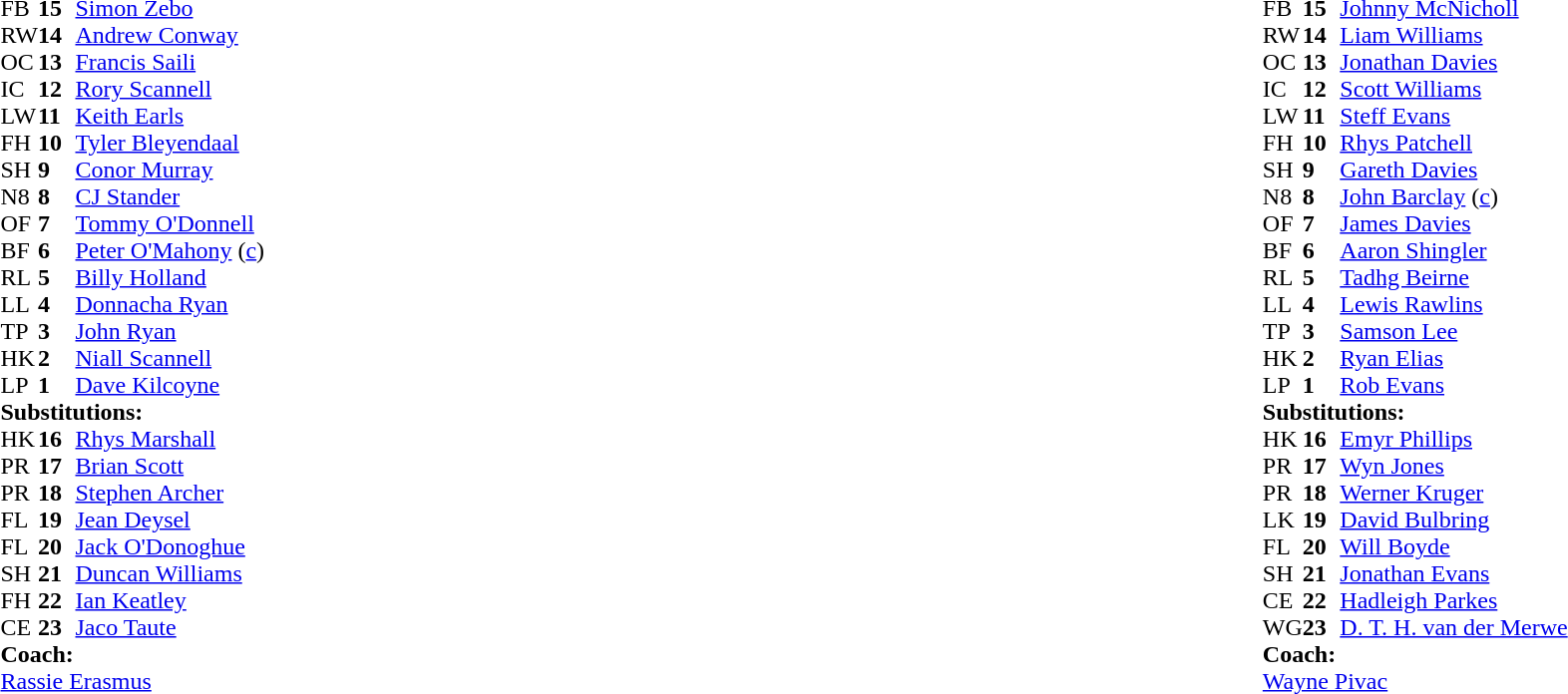<table style="width:100%">
<tr>
<td style="vertical-align:top; width:50%"><br><table cellspacing="0" cellpadding="0">
<tr>
<th width="25"></th>
<th width="25"></th>
</tr>
<tr>
<td>FB</td>
<td><strong>15</strong></td>
<td> <a href='#'>Simon Zebo</a></td>
<td></td>
<td></td>
</tr>
<tr>
<td>RW</td>
<td><strong>14</strong></td>
<td> <a href='#'>Andrew Conway</a></td>
</tr>
<tr>
<td>OC</td>
<td><strong>13</strong></td>
<td> <a href='#'>Francis Saili</a></td>
<td></td>
<td></td>
</tr>
<tr>
<td>IC</td>
<td><strong>12</strong></td>
<td> <a href='#'>Rory Scannell</a></td>
<td></td>
<td></td>
</tr>
<tr>
<td>LW</td>
<td><strong>11</strong></td>
<td> <a href='#'>Keith Earls</a></td>
</tr>
<tr>
<td>FH</td>
<td><strong>10</strong></td>
<td> <a href='#'>Tyler Bleyendaal</a></td>
</tr>
<tr>
<td>SH</td>
<td><strong>9</strong></td>
<td> <a href='#'>Conor Murray</a></td>
<td></td>
<td></td>
</tr>
<tr>
<td>N8</td>
<td><strong>8</strong></td>
<td> <a href='#'>CJ Stander</a></td>
</tr>
<tr>
<td>OF</td>
<td><strong>7</strong></td>
<td> <a href='#'>Tommy O'Donnell</a></td>
<td></td>
<td></td>
</tr>
<tr>
<td>BF</td>
<td><strong>6</strong></td>
<td> <a href='#'>Peter O'Mahony</a> (<a href='#'>c</a>)</td>
</tr>
<tr>
<td>RL</td>
<td><strong>5</strong></td>
<td> <a href='#'>Billy Holland</a></td>
<td></td>
<td></td>
</tr>
<tr>
<td>LL</td>
<td><strong>4</strong></td>
<td> <a href='#'>Donnacha Ryan</a></td>
</tr>
<tr>
<td>TP</td>
<td><strong>3</strong></td>
<td> <a href='#'>John Ryan</a></td>
<td></td>
<td></td>
</tr>
<tr>
<td>HK</td>
<td><strong>2</strong></td>
<td> <a href='#'>Niall Scannell</a></td>
<td></td>
<td></td>
</tr>
<tr>
<td>LP</td>
<td><strong>1</strong></td>
<td> <a href='#'>Dave Kilcoyne</a></td>
<td></td>
<td></td>
</tr>
<tr>
<td colspan="3"><strong>Substitutions:</strong></td>
</tr>
<tr>
<td>HK</td>
<td><strong>16</strong></td>
<td> <a href='#'>Rhys Marshall</a></td>
<td></td>
<td></td>
</tr>
<tr>
<td>PR</td>
<td><strong>17</strong></td>
<td> <a href='#'>Brian Scott</a></td>
<td></td>
<td></td>
</tr>
<tr>
<td>PR</td>
<td><strong>18</strong></td>
<td> <a href='#'>Stephen Archer</a></td>
<td></td>
<td></td>
</tr>
<tr>
<td>FL</td>
<td><strong>19</strong></td>
<td> <a href='#'>Jean Deysel</a></td>
<td></td>
<td></td>
</tr>
<tr>
<td>FL</td>
<td><strong>20</strong></td>
<td> <a href='#'>Jack O'Donoghue</a></td>
<td></td>
<td></td>
</tr>
<tr>
<td>SH</td>
<td><strong>21</strong></td>
<td> <a href='#'>Duncan Williams</a></td>
<td></td>
<td></td>
</tr>
<tr>
<td>FH</td>
<td><strong>22</strong></td>
<td> <a href='#'>Ian Keatley</a></td>
<td></td>
<td></td>
</tr>
<tr>
<td>CE</td>
<td><strong>23</strong></td>
<td> <a href='#'>Jaco Taute</a></td>
<td></td>
<td></td>
</tr>
<tr>
<td colspan="3"><strong>Coach:</strong></td>
</tr>
<tr>
<td colspan="3"> <a href='#'>Rassie Erasmus</a></td>
</tr>
</table>
</td>
<td style="vertical-align:top"></td>
<td style="vertical-align:top;width:50%"><br><table cellspacing="0" cellpadding="0" style="margin:auto">
<tr>
<th width="25"></th>
<th width="25"></th>
</tr>
<tr>
<td>FB</td>
<td><strong>15</strong></td>
<td> <a href='#'>Johnny McNicholl</a></td>
</tr>
<tr>
<td>RW</td>
<td><strong>14</strong></td>
<td> <a href='#'>Liam Williams</a></td>
</tr>
<tr>
<td>OC</td>
<td><strong>13</strong></td>
<td> <a href='#'>Jonathan Davies</a></td>
</tr>
<tr>
<td>IC</td>
<td><strong>12</strong></td>
<td> <a href='#'>Scott Williams</a></td>
</tr>
<tr>
<td>LW</td>
<td><strong>11</strong></td>
<td> <a href='#'>Steff Evans</a></td>
<td></td>
<td></td>
</tr>
<tr>
<td>FH</td>
<td><strong>10</strong></td>
<td> <a href='#'>Rhys Patchell</a></td>
<td></td>
<td></td>
</tr>
<tr>
<td>SH</td>
<td><strong>9</strong></td>
<td> <a href='#'>Gareth Davies</a></td>
<td></td>
<td></td>
</tr>
<tr>
<td>N8</td>
<td><strong>8</strong></td>
<td> <a href='#'>John Barclay</a> (<a href='#'>c</a>)</td>
<td></td>
<td></td>
</tr>
<tr>
<td>OF</td>
<td><strong>7</strong></td>
<td> <a href='#'>James Davies</a></td>
</tr>
<tr>
<td>BF</td>
<td><strong>6</strong></td>
<td> <a href='#'>Aaron Shingler</a></td>
</tr>
<tr>
<td>RL</td>
<td><strong>5</strong></td>
<td> <a href='#'>Tadhg Beirne</a></td>
</tr>
<tr>
<td>LL</td>
<td><strong>4</strong></td>
<td> <a href='#'>Lewis Rawlins</a></td>
<td></td>
<td></td>
</tr>
<tr>
<td>TP</td>
<td><strong>3</strong></td>
<td> <a href='#'>Samson Lee</a></td>
<td></td>
<td></td>
</tr>
<tr>
<td>HK</td>
<td><strong>2</strong></td>
<td> <a href='#'>Ryan Elias</a></td>
<td></td>
<td></td>
</tr>
<tr>
<td>LP</td>
<td><strong>1</strong></td>
<td> <a href='#'>Rob Evans</a></td>
<td></td>
<td></td>
</tr>
<tr>
<td colspan="3"><strong>Substitutions:</strong></td>
</tr>
<tr>
<td>HK</td>
<td><strong>16</strong></td>
<td> <a href='#'>Emyr Phillips</a></td>
<td></td>
<td></td>
</tr>
<tr>
<td>PR</td>
<td><strong>17</strong></td>
<td> <a href='#'>Wyn Jones</a></td>
<td></td>
<td></td>
</tr>
<tr>
<td>PR</td>
<td><strong>18</strong></td>
<td> <a href='#'>Werner Kruger</a></td>
<td></td>
<td></td>
</tr>
<tr>
<td>LK</td>
<td><strong>19</strong></td>
<td> <a href='#'>David Bulbring</a></td>
<td></td>
<td></td>
</tr>
<tr>
<td>FL</td>
<td><strong>20</strong></td>
<td> <a href='#'>Will Boyde</a></td>
<td></td>
<td></td>
</tr>
<tr>
<td>SH</td>
<td><strong>21</strong></td>
<td> <a href='#'>Jonathan Evans</a></td>
<td></td>
<td></td>
</tr>
<tr>
<td>CE</td>
<td><strong>22</strong></td>
<td> <a href='#'>Hadleigh Parkes</a></td>
<td></td>
<td></td>
</tr>
<tr>
<td>WG</td>
<td><strong>23</strong></td>
<td> <a href='#'>D. T. H. van der Merwe</a></td>
<td></td>
<td></td>
</tr>
<tr>
<td colspan="3"><strong>Coach:</strong></td>
</tr>
<tr>
<td colspan="3"> <a href='#'>Wayne Pivac</a></td>
</tr>
</table>
</td>
</tr>
</table>
